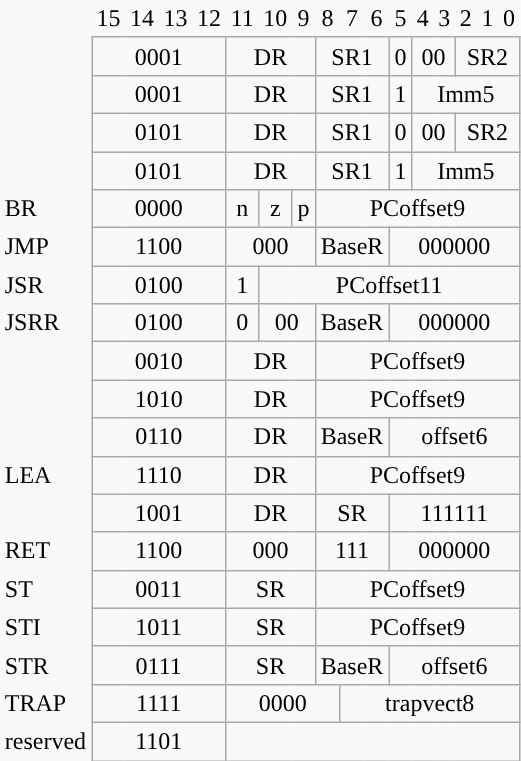<table class="wikitable" style="border-style: none none none none; text-align: center; |">
<tr>
<td style="border-style: none none none none; text-align: left;"></td>
<td style="border-style: none none none none;">15</td>
<td style="border-style: none none none none;">14</td>
<td style="border-style: none none none none;">13</td>
<td style="border-style: none none none none;">12</td>
<td style="border-style: none none none none;">11</td>
<td style="border-style: none none none none;">10</td>
<td style="border-style: none none none none;">9</td>
<td style="border-style: none none none none;">8</td>
<td style="border-style: none none none none;">7</td>
<td style="border-style: none none none none;">6</td>
<td style="border-style: none none none none;">5</td>
<td style="border-style: none none none none;">4</td>
<td style="border-style: none none none none;">3</td>
<td style="border-style: none none none none;">2</td>
<td style="border-style: none none none none;">1</td>
<td style="border-style: none none none none;">0</td>
</tr>
<tr>
<td style="border-style: none none none none; text-align: left;"></td>
<td colspan="4">0001</td>
<td colspan="3">DR</td>
<td colspan="3">SR1</td>
<td>0</td>
<td colspan="2">00</td>
<td colspan="3">SR2</td>
</tr>
<tr>
<td style="border-style: none none none none; text-align: left;"></td>
<td colspan="4">0001</td>
<td colspan="3">DR</td>
<td colspan="3">SR1</td>
<td>1</td>
<td colspan="5">Imm5</td>
</tr>
<tr>
<td style="border-style: none none none none; text-align: left;"></td>
<td colspan="4">0101</td>
<td colspan="3">DR</td>
<td colspan="3">SR1</td>
<td>0</td>
<td colspan="2">00</td>
<td colspan="3">SR2</td>
</tr>
<tr>
<td style="border-style: none none none none; text-align: left;"></td>
<td colspan="4">0101</td>
<td colspan="3">DR</td>
<td colspan="3">SR1</td>
<td>1</td>
<td colspan="5">Imm5</td>
</tr>
<tr>
<td style="border-style: none none none none; text-align: left;">BR</td>
<td colspan="4">0000</td>
<td>n</td>
<td>z</td>
<td>p</td>
<td colspan="9">PCoffset9</td>
</tr>
<tr>
<td style="border-style: none none none none; text-align: left;">JMP</td>
<td colspan="4">1100</td>
<td colspan="3">000</td>
<td colspan="3">BaseR</td>
<td colspan="6">000000</td>
</tr>
<tr>
<td style="border-style: none none none none; text-align: left;">JSR</td>
<td colspan="4">0100</td>
<td>1</td>
<td colspan="11">PCoffset11</td>
</tr>
<tr>
<td style="border-style: none none none none; text-align: left;">JSRR</td>
<td colspan="4">0100</td>
<td>0</td>
<td colspan="2">00</td>
<td colspan="3">BaseR</td>
<td colspan="6">000000</td>
</tr>
<tr>
<td style="border-style: none none none none; text-align: left;"></td>
<td colspan="4">0010</td>
<td colspan="3">DR</td>
<td colspan="9">PCoffset9</td>
</tr>
<tr>
<td style="border-style: none none none none; text-align: left;"></td>
<td colspan="4">1010</td>
<td colspan="3">DR</td>
<td colspan="9">PCoffset9</td>
</tr>
<tr>
<td style="border-style: none none none none; text-align: left;"></td>
<td colspan="4">0110</td>
<td colspan="3">DR</td>
<td colspan="3">BaseR</td>
<td colspan="6">offset6</td>
</tr>
<tr>
<td style="border-style: none none none none; text-align: left;">LEA</td>
<td colspan="4">1110</td>
<td colspan="3">DR</td>
<td colspan="9">PCoffset9</td>
</tr>
<tr>
<td style="border-style: none none none none; text-align: left;"></td>
<td colspan="4">1001</td>
<td colspan="3">DR</td>
<td colspan="3">SR</td>
<td colspan="6">111111</td>
</tr>
<tr>
<td style="border-style: none none none none; text-align: left;">RET</td>
<td colspan="4">1100</td>
<td colspan="3">000</td>
<td colspan="3">111</td>
<td colspan="6">000000</td>
</tr>
<tr>
<td style="border-style: none none none none; text-align: left;">ST</td>
<td colspan="4">0011</td>
<td colspan="3">SR</td>
<td colspan="9">PCoffset9</td>
</tr>
<tr>
<td style="border-style: none none none none; text-align: left;">STI</td>
<td colspan="4">1011</td>
<td colspan="3">SR</td>
<td colspan="9">PCoffset9</td>
</tr>
<tr>
<td style="border-style: none none none none; text-align: left;">STR</td>
<td colspan="4">0111</td>
<td colspan="3">SR</td>
<td colspan="3">BaseR</td>
<td colspan="6">offset6</td>
</tr>
<tr>
<td style="border-style: none none none none; text-align: left;">TRAP</td>
<td colspan="4">1111</td>
<td colspan="4">0000</td>
<td colspan="8">trapvect8</td>
</tr>
<tr>
<td style="border-style: none none none none; text-align: left;">reserved</td>
<td colspan="4">1101</td>
<td colspan="12"></td>
</tr>
</table>
